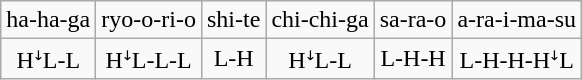<table class="wikitable" style="text-align:center">
<tr>
<td>ha-ha-ga</td>
<td>ryo-o-ri-o</td>
<td>shi-te</td>
<td>chi-chi-ga</td>
<td>sa-ra-o</td>
<td>a-ra-i-ma-su</td>
</tr>
<tr>
<td>HꜜL-L</td>
<td>HꜜL-L-L</td>
<td>L-H</td>
<td>HꜜL-L</td>
<td>L-H-H</td>
<td>L-H-H-HꜜL</td>
</tr>
</table>
